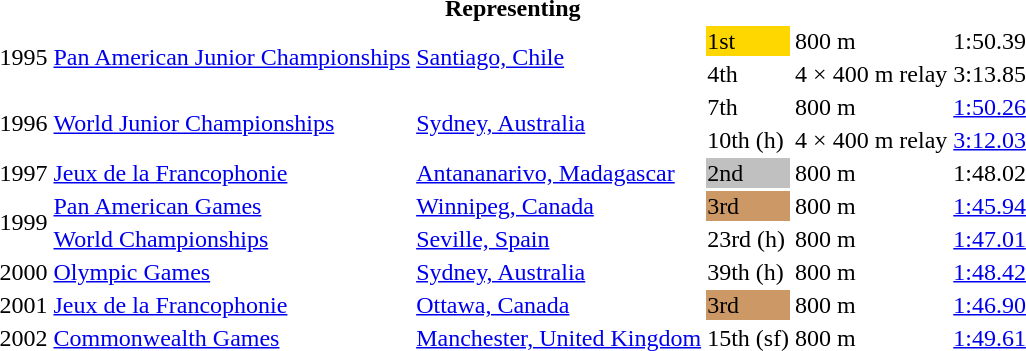<table>
<tr>
<th colspan="6">Representing </th>
</tr>
<tr>
<td rowspan=2>1995</td>
<td rowspan=2><a href='#'>Pan American Junior Championships</a></td>
<td rowspan=2><a href='#'>Santiago, Chile</a></td>
<td bgcolor=gold>1st</td>
<td>800 m</td>
<td>1:50.39</td>
</tr>
<tr>
<td>4th</td>
<td>4 × 400 m relay</td>
<td>3:13.85</td>
</tr>
<tr>
<td rowspan=2>1996</td>
<td rowspan=2><a href='#'>World Junior Championships</a></td>
<td rowspan=2><a href='#'>Sydney, Australia</a></td>
<td>7th</td>
<td>800 m</td>
<td><a href='#'>1:50.26</a></td>
</tr>
<tr>
<td>10th (h)</td>
<td>4 × 400 m relay</td>
<td><a href='#'>3:12.03</a></td>
</tr>
<tr>
<td>1997</td>
<td><a href='#'>Jeux de la Francophonie</a></td>
<td><a href='#'>Antananarivo, Madagascar</a></td>
<td bgcolor=silver>2nd</td>
<td>800 m</td>
<td>1:48.02</td>
</tr>
<tr>
<td rowspan=2>1999</td>
<td><a href='#'>Pan American Games</a></td>
<td><a href='#'>Winnipeg, Canada</a></td>
<td bgcolor=cc9966>3rd</td>
<td>800 m</td>
<td><a href='#'>1:45.94</a></td>
</tr>
<tr>
<td><a href='#'>World Championships</a></td>
<td><a href='#'>Seville, Spain</a></td>
<td>23rd (h)</td>
<td>800 m</td>
<td><a href='#'>1:47.01</a></td>
</tr>
<tr>
<td>2000</td>
<td><a href='#'>Olympic Games</a></td>
<td><a href='#'>Sydney, Australia</a></td>
<td>39th (h)</td>
<td>800 m</td>
<td><a href='#'>1:48.42</a></td>
</tr>
<tr>
<td>2001</td>
<td><a href='#'>Jeux de la Francophonie</a></td>
<td><a href='#'>Ottawa, Canada</a></td>
<td bgcolor=cc9966>3rd</td>
<td>800 m</td>
<td><a href='#'>1:46.90</a></td>
</tr>
<tr>
<td>2002</td>
<td><a href='#'>Commonwealth Games</a></td>
<td><a href='#'>Manchester, United Kingdom</a></td>
<td>15th (sf)</td>
<td>800 m</td>
<td><a href='#'>1:49.61</a></td>
</tr>
</table>
